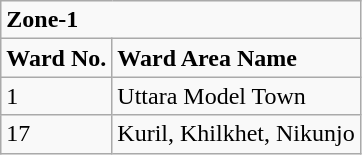<table class="wikitable">
<tr>
<td colspan="2"><strong>Zone-1</strong></td>
</tr>
<tr>
<td><strong>Ward No.</strong></td>
<td><strong>Ward Area  Name</strong></td>
</tr>
<tr>
<td>1</td>
<td>Uttara Model  Town</td>
</tr>
<tr>
<td>17</td>
<td>Kuril,  Khilkhet, Nikunjo</td>
</tr>
</table>
